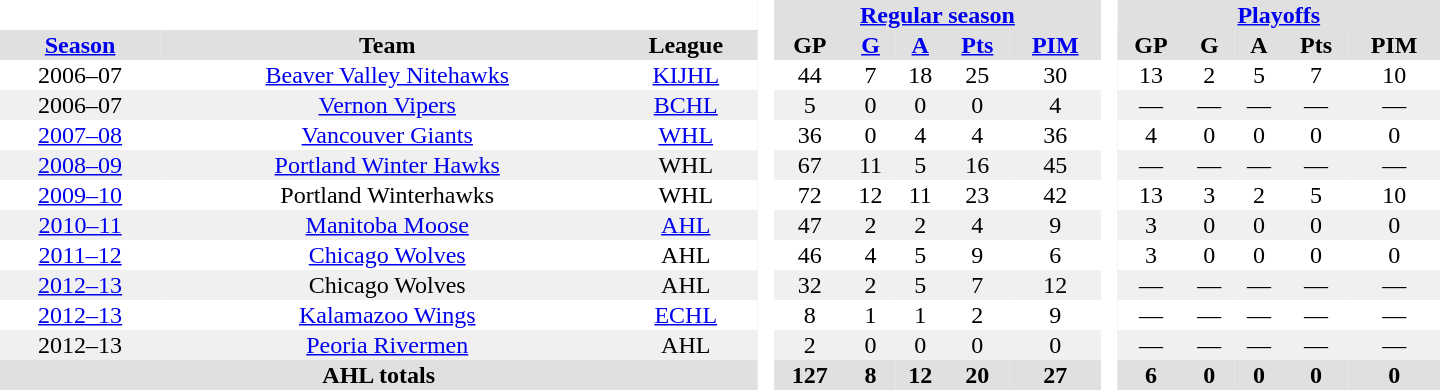<table border="0" cellpadding="1" cellspacing="0" style="text-align:center; width:60em">
<tr bgcolor="#e0e0e0">
<th colspan="3" bgcolor="#ffffff"> </th>
<th rowspan="99" bgcolor="#ffffff"> </th>
<th colspan="5"><a href='#'>Regular season</a></th>
<th rowspan="99" bgcolor="#ffffff"> </th>
<th colspan="5"><a href='#'>Playoffs</a></th>
</tr>
<tr bgcolor="#e0e0e0">
<th><a href='#'>Season</a></th>
<th>Team</th>
<th>League</th>
<th>GP</th>
<th><a href='#'>G</a></th>
<th><a href='#'>A</a></th>
<th><a href='#'>Pts</a></th>
<th><a href='#'>PIM</a></th>
<th>GP</th>
<th>G</th>
<th>A</th>
<th>Pts</th>
<th>PIM</th>
</tr>
<tr>
<td>2006–07</td>
<td><a href='#'>Beaver Valley Nitehawks</a></td>
<td><a href='#'>KIJHL</a></td>
<td>44</td>
<td>7</td>
<td>18</td>
<td>25</td>
<td>30</td>
<td>13</td>
<td>2</td>
<td>5</td>
<td>7</td>
<td>10</td>
</tr>
<tr bgcolor="#f0f0f0">
<td>2006–07</td>
<td><a href='#'>Vernon Vipers</a></td>
<td><a href='#'>BCHL</a></td>
<td>5</td>
<td>0</td>
<td>0</td>
<td>0</td>
<td>4</td>
<td>—</td>
<td>—</td>
<td>—</td>
<td>—</td>
<td>—</td>
</tr>
<tr>
<td><a href='#'>2007–08</a></td>
<td><a href='#'>Vancouver Giants</a></td>
<td><a href='#'>WHL</a></td>
<td>36</td>
<td>0</td>
<td>4</td>
<td>4</td>
<td>36</td>
<td>4</td>
<td>0</td>
<td>0</td>
<td>0</td>
<td>0</td>
</tr>
<tr bgcolor="#f0f0f0">
<td><a href='#'>2008–09</a></td>
<td><a href='#'>Portland Winter Hawks</a></td>
<td>WHL</td>
<td>67</td>
<td>11</td>
<td>5</td>
<td>16</td>
<td>45</td>
<td>—</td>
<td>—</td>
<td>—</td>
<td>—</td>
<td>—</td>
</tr>
<tr>
<td><a href='#'>2009–10</a></td>
<td>Portland Winterhawks</td>
<td>WHL</td>
<td>72</td>
<td>12</td>
<td>11</td>
<td>23</td>
<td>42</td>
<td>13</td>
<td>3</td>
<td>2</td>
<td>5</td>
<td>10</td>
</tr>
<tr bgcolor="#f0f0f0">
<td><a href='#'>2010–11</a></td>
<td><a href='#'>Manitoba Moose</a></td>
<td><a href='#'>AHL</a></td>
<td>47</td>
<td>2</td>
<td>2</td>
<td>4</td>
<td>9</td>
<td>3</td>
<td>0</td>
<td>0</td>
<td>0</td>
<td>0</td>
</tr>
<tr>
<td><a href='#'>2011–12</a></td>
<td><a href='#'>Chicago Wolves</a></td>
<td>AHL</td>
<td>46</td>
<td>4</td>
<td>5</td>
<td>9</td>
<td>6</td>
<td>3</td>
<td>0</td>
<td>0</td>
<td>0</td>
<td>0</td>
</tr>
<tr bgcolor="#f0f0f0">
<td><a href='#'>2012–13</a></td>
<td>Chicago Wolves</td>
<td>AHL</td>
<td>32</td>
<td>2</td>
<td>5</td>
<td>7</td>
<td>12</td>
<td>—</td>
<td>—</td>
<td>—</td>
<td>—</td>
<td>—</td>
</tr>
<tr>
<td><a href='#'>2012–13</a></td>
<td><a href='#'>Kalamazoo Wings</a></td>
<td><a href='#'>ECHL</a></td>
<td>8</td>
<td>1</td>
<td>1</td>
<td>2</td>
<td>9</td>
<td>—</td>
<td>—</td>
<td>—</td>
<td>—</td>
<td>—</td>
</tr>
<tr bgcolor="#f0f0f0">
<td>2012–13</td>
<td><a href='#'>Peoria Rivermen</a></td>
<td>AHL</td>
<td>2</td>
<td>0</td>
<td>0</td>
<td>0</td>
<td>0</td>
<td>—</td>
<td>—</td>
<td>—</td>
<td>—</td>
<td>—</td>
</tr>
<tr>
</tr>
<tr ALIGN="center" bgcolor="#e0e0e0">
<th colspan="3">AHL totals</th>
<th ALIGN="center">127</th>
<th ALIGN="center">8</th>
<th ALIGN="center">12</th>
<th ALIGN="center">20</th>
<th ALIGN="center">27</th>
<th ALIGN="center">6</th>
<th ALIGN="center">0</th>
<th ALIGN="center">0</th>
<th ALIGN="center">0</th>
<th ALIGN="center">0</th>
</tr>
</table>
